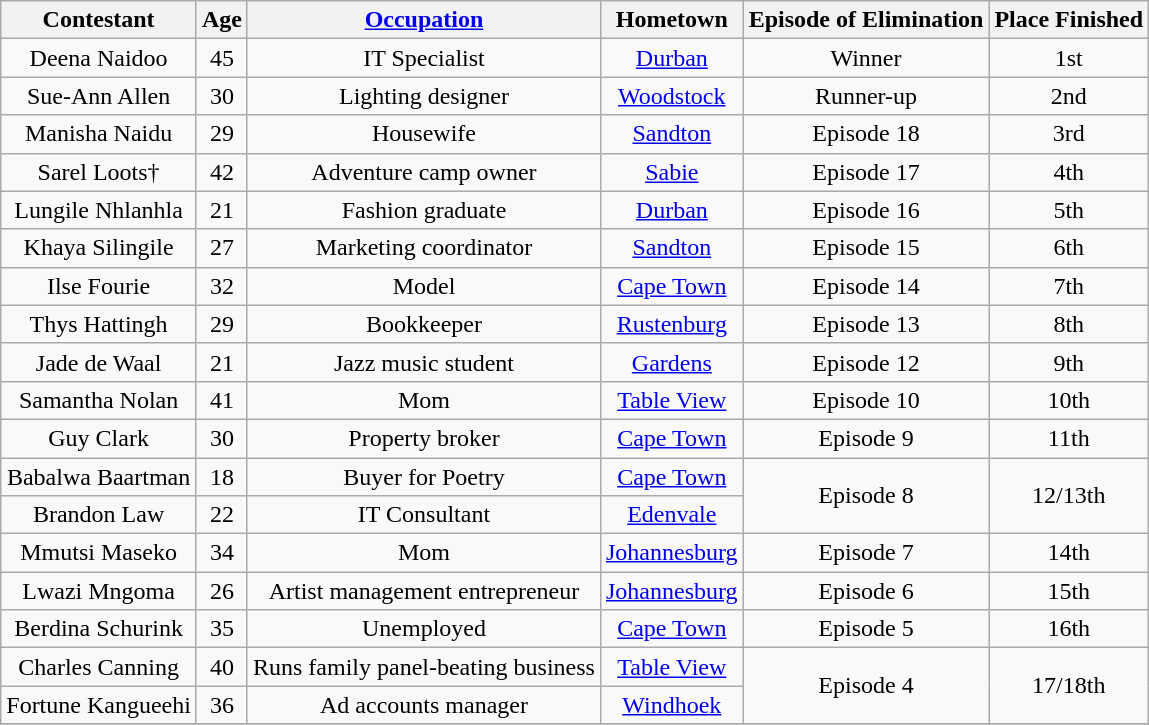<table class="wikitable sortable" style="text-align:center">
<tr>
<th>Contestant</th>
<th>Age</th>
<th><a href='#'>Occupation</a></th>
<th>Hometown</th>
<th>Episode of Elimination</th>
<th>Place Finished</th>
</tr>
<tr>
<td>Deena Naidoo</td>
<td>45</td>
<td>IT Specialist</td>
<td><a href='#'>Durban</a></td>
<td>Winner</td>
<td>1st</td>
</tr>
<tr>
<td>Sue-Ann Allen</td>
<td>30</td>
<td>Lighting designer</td>
<td><a href='#'>Woodstock</a></td>
<td>Runner-up</td>
<td>2nd</td>
</tr>
<tr>
<td>Manisha Naidu</td>
<td>29</td>
<td>Housewife</td>
<td><a href='#'>Sandton</a></td>
<td>Episode 18</td>
<td>3rd</td>
</tr>
<tr>
<td>Sarel Loots†</td>
<td>42</td>
<td>Adventure camp owner</td>
<td><a href='#'>Sabie</a></td>
<td>Episode 17</td>
<td>4th</td>
</tr>
<tr>
<td>Lungile Nhlanhla</td>
<td>21</td>
<td>Fashion graduate</td>
<td><a href='#'>Durban</a></td>
<td>Episode 16</td>
<td>5th</td>
</tr>
<tr>
<td>Khaya Silingile</td>
<td>27</td>
<td>Marketing coordinator</td>
<td><a href='#'>Sandton</a></td>
<td>Episode 15</td>
<td>6th</td>
</tr>
<tr>
<td>Ilse Fourie</td>
<td>32</td>
<td>Model</td>
<td><a href='#'>Cape Town</a></td>
<td>Episode 14</td>
<td>7th</td>
</tr>
<tr>
<td>Thys Hattingh</td>
<td>29</td>
<td>Bookkeeper</td>
<td><a href='#'>Rustenburg</a></td>
<td>Episode 13</td>
<td>8th</td>
</tr>
<tr>
<td>Jade de Waal</td>
<td>21</td>
<td>Jazz music student</td>
<td><a href='#'>Gardens</a></td>
<td>Episode 12</td>
<td>9th</td>
</tr>
<tr>
<td>Samantha Nolan</td>
<td>41</td>
<td>Mom</td>
<td><a href='#'>Table View</a></td>
<td>Episode 10</td>
<td>10th</td>
</tr>
<tr>
<td>Guy Clark</td>
<td>30</td>
<td>Property broker</td>
<td><a href='#'>Cape Town</a></td>
<td>Episode 9</td>
<td>11th</td>
</tr>
<tr>
<td>Babalwa Baartman</td>
<td>18</td>
<td>Buyer for Poetry</td>
<td><a href='#'>Cape Town</a></td>
<td rowspan="2">Episode 8</td>
<td rowspan="2">12/13th</td>
</tr>
<tr>
<td>Brandon Law</td>
<td>22</td>
<td>IT Consultant</td>
<td><a href='#'>Edenvale</a></td>
</tr>
<tr>
<td>Mmutsi Maseko</td>
<td>34</td>
<td>Mom</td>
<td><a href='#'>Johannesburg</a></td>
<td>Episode 7</td>
<td>14th</td>
</tr>
<tr>
<td>Lwazi Mngoma</td>
<td>26</td>
<td>Artist management entrepreneur</td>
<td><a href='#'>Johannesburg</a></td>
<td>Episode 6</td>
<td>15th</td>
</tr>
<tr>
<td>Berdina Schurink</td>
<td>35</td>
<td>Unemployed</td>
<td><a href='#'>Cape Town</a></td>
<td>Episode 5</td>
<td>16th</td>
</tr>
<tr>
<td>Charles Canning</td>
<td>40</td>
<td>Runs family panel-beating business</td>
<td><a href='#'>Table View</a></td>
<td rowspan="2">Episode 4</td>
<td rowspan="2">17/18th</td>
</tr>
<tr>
<td>Fortune Kangueehi</td>
<td>36</td>
<td>Ad accounts manager</td>
<td><a href='#'>Windhoek</a></td>
</tr>
<tr>
</tr>
</table>
